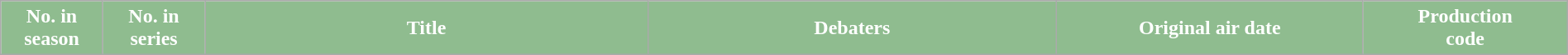<table class="wikitable plainrowheaders" width="100%">
<tr style="color:white">
<th style="background:#8FBC8F; width:6%;">No. in<br>season</th>
<th style="background:#8FBC8F; width:6%;">No. in<br>series</th>
<th style="background:#8FBC8F; width:26%;">Title</th>
<th style="background:#8FBC8F; width:24%;">Debaters</th>
<th style="background:#8FBC8F; width:18%;">Original air date</th>
<th style="background:#8FBC8F; width:12%;">Production<br>code<br>









</th>
</tr>
</table>
